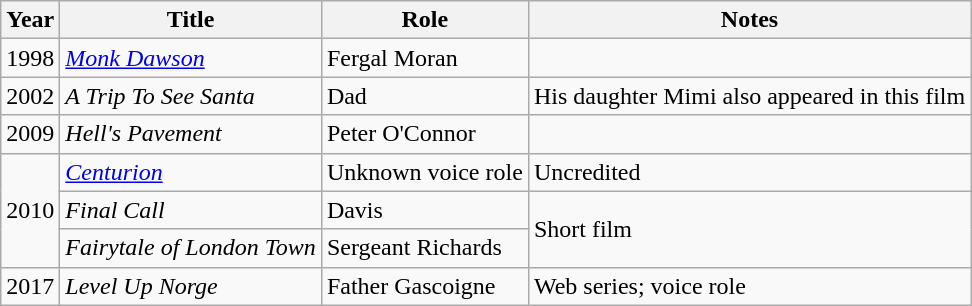<table class="wikitable">
<tr>
<th>Year</th>
<th>Title</th>
<th>Role</th>
<th>Notes</th>
</tr>
<tr>
<td>1998</td>
<td><em><a href='#'>Monk Dawson</a></em></td>
<td>Fergal Moran</td>
<td></td>
</tr>
<tr>
<td>2002</td>
<td><em>A Trip To See Santa</em></td>
<td>Dad</td>
<td>His daughter Mimi also appeared in this film</td>
</tr>
<tr>
<td>2009</td>
<td><em>Hell's Pavement</em></td>
<td>Peter O'Connor</td>
<td></td>
</tr>
<tr>
<td rowspan="3">2010</td>
<td><em><a href='#'>Centurion</a></em></td>
<td>Unknown voice role</td>
<td>Uncredited</td>
</tr>
<tr>
<td><em>Final Call</em></td>
<td>Davis</td>
<td rowspan="2">Short film</td>
</tr>
<tr>
<td><em>Fairytale of London Town</em></td>
<td>Sergeant Richards</td>
</tr>
<tr>
<td>2017</td>
<td><em>Level Up Norge</em></td>
<td>Father Gascoigne</td>
<td>Web series; voice role</td>
</tr>
</table>
